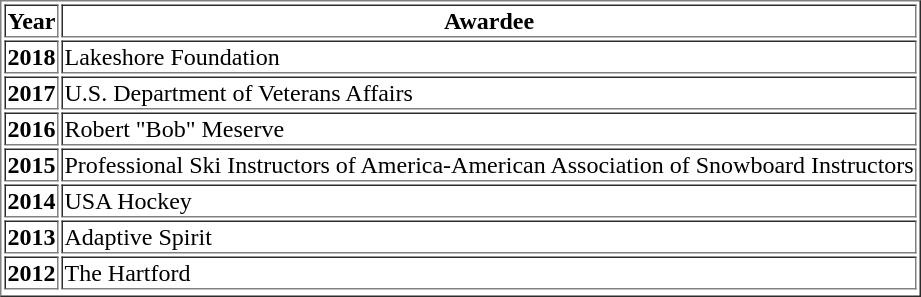<table border="1">
<tr>
<th scope="col">Year</th>
<th scope="col">Awardee</th>
</tr>
<tr>
<th>2018</th>
<td>Lakeshore Foundation</td>
</tr>
<tr>
<th>2017</th>
<td>U.S. Department of Veterans Affairs</td>
</tr>
<tr>
<th scope="row">2016</th>
<td>Robert "Bob" Meserve</td>
</tr>
<tr>
<th scope="row">2015</th>
<td>Professional Ski Instructors of America-American Association of Snowboard Instructors</td>
</tr>
<tr>
<th scope="row">2014</th>
<td>USA Hockey</td>
</tr>
<tr>
<th scope="row">2013</th>
<td>Adaptive Spirit</td>
</tr>
<tr>
<th scope="row">2012</th>
<td>The Hartford</td>
</tr>
<tr>
</tr>
</table>
